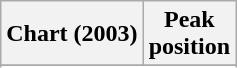<table class="wikitable sortable plainrowheaders">
<tr>
<th>Chart (2003)</th>
<th>Peak<br>position</th>
</tr>
<tr>
</tr>
<tr>
</tr>
<tr>
</tr>
<tr>
</tr>
<tr>
</tr>
<tr>
</tr>
<tr>
</tr>
<tr>
</tr>
<tr>
</tr>
<tr>
</tr>
</table>
